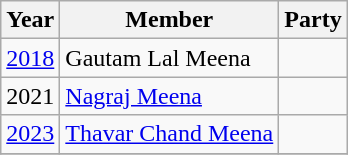<table class="wikitable sortable">
<tr>
<th>Year</th>
<th>Member</th>
<th colspan="2">Party</th>
</tr>
<tr>
<td><a href='#'>2018</a></td>
<td>Gautam Lal Meena</td>
<td></td>
</tr>
<tr>
<td>2021</td>
<td><a href='#'>Nagraj Meena</a></td>
<td></td>
</tr>
<tr>
<td><a href='#'>2023</a></td>
<td><a href='#'>Thavar Chand Meena</a></td>
<td></td>
</tr>
<tr>
</tr>
</table>
